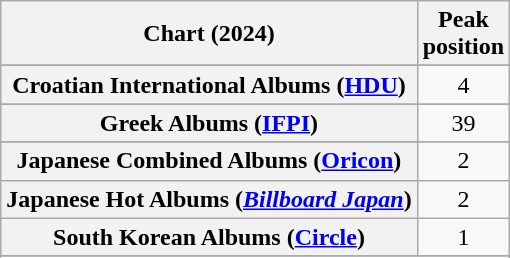<table class="wikitable plainrowheaders sortable" style="text-align:center">
<tr>
<th scope="col">Chart (2024)</th>
<th scope="col">Peak<br>position</th>
</tr>
<tr>
</tr>
<tr>
</tr>
<tr>
</tr>
<tr>
<th scope="row">Croatian International Albums (<a href='#'>HDU</a>)</th>
<td>4</td>
</tr>
<tr>
</tr>
<tr>
<th scope="row">Greek Albums (<a href='#'>IFPI</a>)</th>
<td>39</td>
</tr>
<tr>
</tr>
<tr>
<th scope="row">Japanese Combined Albums (<a href='#'>Oricon</a>)</th>
<td>2</td>
</tr>
<tr>
<th scope="row">Japanese Hot Albums (<em><a href='#'>Billboard Japan</a></em>)</th>
<td>2</td>
</tr>
<tr>
<th scope="row">South Korean Albums (<a href='#'>Circle</a>)</th>
<td>1</td>
</tr>
<tr>
</tr>
<tr>
</tr>
<tr>
</tr>
<tr>
</tr>
</table>
